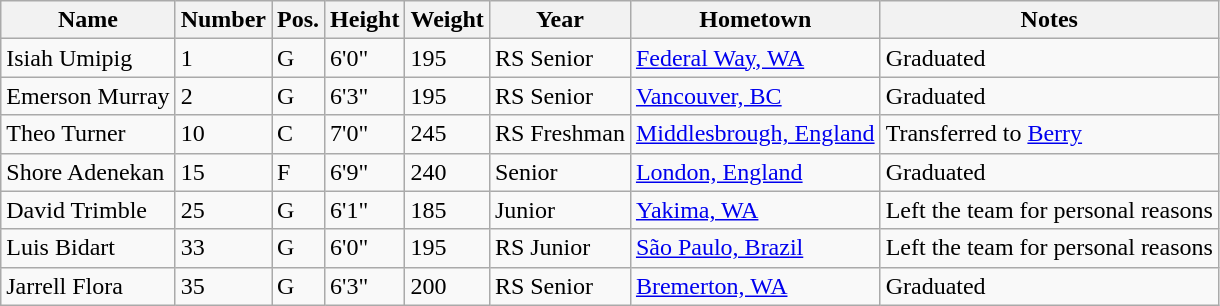<table class="wikitable sortable" border="1">
<tr>
<th>Name</th>
<th>Number</th>
<th>Pos.</th>
<th>Height</th>
<th>Weight</th>
<th>Year</th>
<th>Hometown</th>
<th class="unsortable">Notes</th>
</tr>
<tr>
<td>Isiah Umipig</td>
<td>1</td>
<td>G</td>
<td>6'0"</td>
<td>195</td>
<td>RS Senior</td>
<td><a href='#'>Federal Way, WA</a></td>
<td>Graduated</td>
</tr>
<tr>
<td>Emerson Murray</td>
<td>2</td>
<td>G</td>
<td>6'3"</td>
<td>195</td>
<td>RS Senior</td>
<td><a href='#'>Vancouver, BC</a></td>
<td>Graduated</td>
</tr>
<tr>
<td>Theo Turner</td>
<td>10</td>
<td>C</td>
<td>7'0"</td>
<td>245</td>
<td>RS Freshman</td>
<td><a href='#'>Middlesbrough, England</a></td>
<td>Transferred to <a href='#'>Berry</a></td>
</tr>
<tr>
<td>Shore Adenekan</td>
<td>15</td>
<td>F</td>
<td>6'9"</td>
<td>240</td>
<td>Senior</td>
<td><a href='#'>London, England</a></td>
<td>Graduated</td>
</tr>
<tr>
<td>David Trimble</td>
<td>25</td>
<td>G</td>
<td>6'1"</td>
<td>185</td>
<td>Junior</td>
<td><a href='#'>Yakima, WA</a></td>
<td>Left the team for personal reasons</td>
</tr>
<tr>
<td>Luis Bidart</td>
<td>33</td>
<td>G</td>
<td>6'0"</td>
<td>195</td>
<td>RS Junior</td>
<td><a href='#'>São Paulo, Brazil</a></td>
<td>Left the team for personal reasons</td>
</tr>
<tr>
<td>Jarrell Flora</td>
<td>35</td>
<td>G</td>
<td>6'3"</td>
<td>200</td>
<td>RS Senior</td>
<td><a href='#'>Bremerton, WA</a></td>
<td>Graduated</td>
</tr>
</table>
